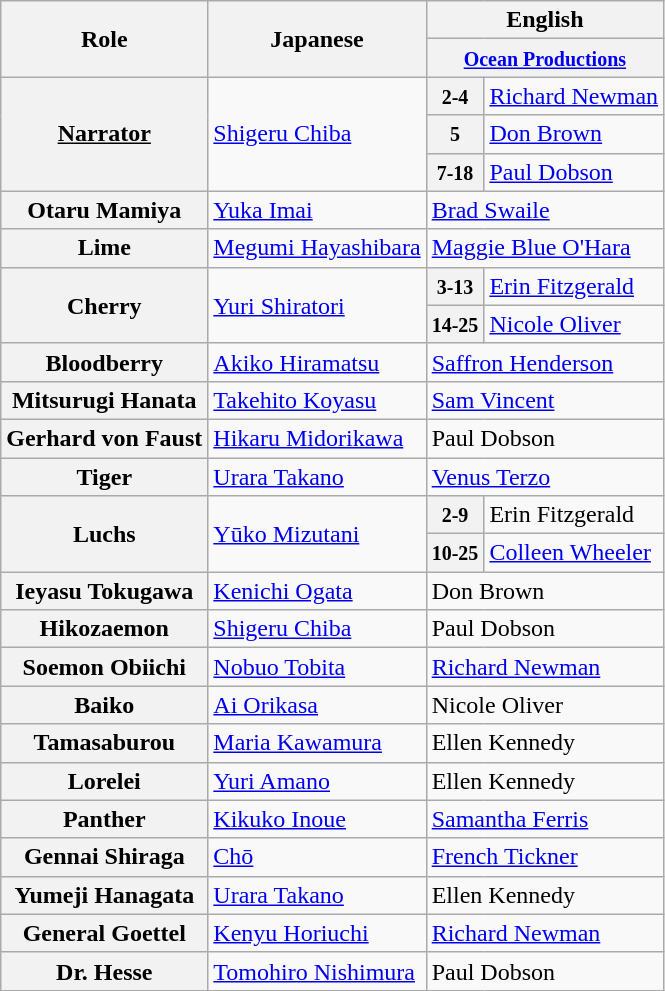<table class="wikitable mw-collapsible">
<tr>
<th rowspan="2">Role</th>
<th rowspan="2">Japanese</th>
<th colspan="2">English</th>
</tr>
<tr>
<th colspan="2"><small><a href='#'>Ocean Productions</a></small></th>
</tr>
<tr>
<th rowspan="3"><u>Narrator</u></th>
<td rowspan="3"><a href='#'>Shigeru Chiba</a></td>
<th><small>2-4</small></th>
<td><a href='#'>Richard Newman</a></td>
</tr>
<tr>
<th><small>5</small></th>
<td><a href='#'>Don Brown</a></td>
</tr>
<tr>
<th><small>7-18</small></th>
<td><a href='#'>Paul Dobson</a></td>
</tr>
<tr>
<th>Otaru Mamiya</th>
<td><a href='#'>Yuka Imai</a></td>
<td colspan="2"><a href='#'>Brad Swaile</a></td>
</tr>
<tr>
<th>Lime</th>
<td><a href='#'>Megumi Hayashibara</a></td>
<td colspan="2"><a href='#'>Maggie Blue O'Hara</a></td>
</tr>
<tr>
<th rowspan="2">Cherry</th>
<td rowspan="2"><a href='#'>Yuri Shiratori</a></td>
<th><small>3-13</small></th>
<td><a href='#'>Erin Fitzgerald</a></td>
</tr>
<tr>
<th><small>14-25</small></th>
<td><a href='#'>Nicole Oliver</a></td>
</tr>
<tr>
<th>Bloodberry</th>
<td><a href='#'>Akiko Hiramatsu</a></td>
<td colspan="2"><a href='#'>Saffron Henderson</a></td>
</tr>
<tr>
<th>Mitsurugi Hanata</th>
<td><a href='#'>Takehito Koyasu</a></td>
<td colspan="2"><a href='#'>Sam Vincent</a></td>
</tr>
<tr>
<th>Gerhard von Faust</th>
<td><a href='#'>Hikaru Midorikawa</a></td>
<td colspan="2">Paul Dobson</td>
</tr>
<tr>
<th>Tiger</th>
<td><a href='#'>Urara Takano</a></td>
<td colspan="2"><a href='#'>Venus Terzo</a></td>
</tr>
<tr>
<th rowspan="2">Luchs</th>
<td rowspan="2"><a href='#'>Yūko Mizutani</a></td>
<th><small>2-9</small></th>
<td>Erin Fitzgerald</td>
</tr>
<tr>
<th><small>10-25</small></th>
<td><a href='#'>Colleen Wheeler</a></td>
</tr>
<tr>
<th>Ieyasu Tokugawa</th>
<td><a href='#'>Kenichi Ogata</a></td>
<td colspan="2">Don Brown</td>
</tr>
<tr>
<th>Hikozaemon</th>
<td><a href='#'>Shigeru Chiba</a></td>
<td colspan="2">Paul Dobson</td>
</tr>
<tr>
<th>Soemon Obiichi</th>
<td><a href='#'>Nobuo Tobita</a></td>
<td colspan="2"><a href='#'>Richard Newman</a></td>
</tr>
<tr>
<th>Baiko</th>
<td><a href='#'>Ai Orikasa</a></td>
<td colspan="2">Nicole Oliver</td>
</tr>
<tr>
<th>Tamasaburou</th>
<td><a href='#'>Maria Kawamura</a></td>
<td colspan="2">Ellen Kennedy</td>
</tr>
<tr>
<th>Lorelei</th>
<td><a href='#'>Yuri Amano</a></td>
<td colspan="2">Ellen Kennedy</td>
</tr>
<tr>
<th>Panther</th>
<td><a href='#'>Kikuko Inoue</a></td>
<td colspan="2"><a href='#'>Samantha Ferris</a></td>
</tr>
<tr>
<th>Gennai Shiraga</th>
<td><a href='#'>Chō</a></td>
<td colspan="2"><a href='#'>French Tickner</a></td>
</tr>
<tr>
<th>Yumeji Hanagata</th>
<td><a href='#'>Urara Takano</a></td>
<td colspan="2">Ellen Kennedy</td>
</tr>
<tr>
<th>General Goettel</th>
<td><a href='#'>Kenyu Horiuchi</a></td>
<td colspan="2"><a href='#'>Richard Newman</a></td>
</tr>
<tr>
<th>Dr. Hesse</th>
<td><a href='#'>Tomohiro Nishimura</a></td>
<td colspan="2">Paul Dobson</td>
</tr>
</table>
